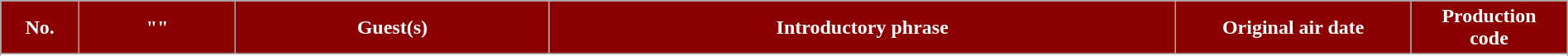<table class="wikitable plainrowheaders" style="width:100%; margin:auto;">
<tr>
<th style="background-color: #8B0000; color:#ffffff" width=5%><abbr>No.</abbr></th>
<th style="background-color: #8B0000; color:#ffffff" width=10%>"<a href='#'></a>"</th>
<th style="background-color: #8B0000; color:#ffffff" width=20%>Guest(s)</th>
<th style="background-color: #8B0000; color:#ffffff" width=40%>Introductory phrase</th>
<th style="background-color: #8B0000; color:#ffffff" width=15%>Original air date</th>
<th style="background-color: #8B0000; color:#ffffff" width=10%>Production <br> code</th>
</tr>
<tr>
</tr>
<tr>
</tr>
<tr>
</tr>
<tr>
</tr>
<tr>
</tr>
<tr>
</tr>
<tr>
</tr>
<tr>
</tr>
<tr>
</tr>
<tr>
</tr>
<tr>
</tr>
<tr>
</tr>
<tr>
</tr>
<tr>
</tr>
<tr>
</tr>
<tr>
</tr>
</table>
